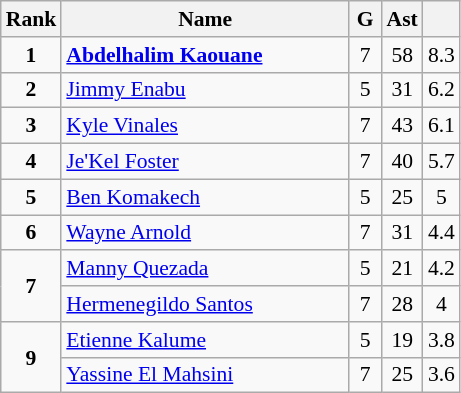<table class="wikitable" style="text-align:center; font-size:90%;">
<tr>
<th width=10px>Rank</th>
<th width=185px>Name</th>
<th width=15px>G</th>
<th width=10px>Ast</th>
<th width=10px></th>
</tr>
<tr>
<td><strong>1</strong></td>
<td align=left> <strong><a href='#'>Abdelhalim Kaouane</a></strong></td>
<td>7</td>
<td>58</td>
<td>8.3</td>
</tr>
<tr>
<td><strong>2</strong></td>
<td align=left> <a href='#'>Jimmy Enabu</a></td>
<td>5</td>
<td>31</td>
<td>6.2</td>
</tr>
<tr>
<td><strong>3</strong></td>
<td align=left> <a href='#'>Kyle Vinales</a></td>
<td>7</td>
<td>43</td>
<td>6.1</td>
</tr>
<tr>
<td><strong>4</strong></td>
<td align=left> <a href='#'>Je'Kel Foster</a></td>
<td>7</td>
<td>40</td>
<td>5.7</td>
</tr>
<tr>
<td><strong>5</strong></td>
<td align=left> <a href='#'>Ben Komakech</a></td>
<td>5</td>
<td>25</td>
<td>5</td>
</tr>
<tr>
<td><strong>6</strong></td>
<td align=left> <a href='#'>Wayne Arnold</a></td>
<td>7</td>
<td>31</td>
<td>4.4</td>
</tr>
<tr>
<td rowspan=2><strong>7</strong></td>
<td align=left> <a href='#'>Manny Quezada</a></td>
<td>5</td>
<td>21</td>
<td>4.2</td>
</tr>
<tr>
<td align=left> <a href='#'>Hermenegildo Santos</a></td>
<td>7</td>
<td>28</td>
<td>4</td>
</tr>
<tr>
<td rowspan=2><strong>9</strong></td>
<td align=left> <a href='#'>Etienne Kalume</a></td>
<td>5</td>
<td>19</td>
<td>3.8</td>
</tr>
<tr>
<td align=left> <a href='#'>Yassine El Mahsini</a></td>
<td>7</td>
<td>25</td>
<td>3.6</td>
</tr>
</table>
